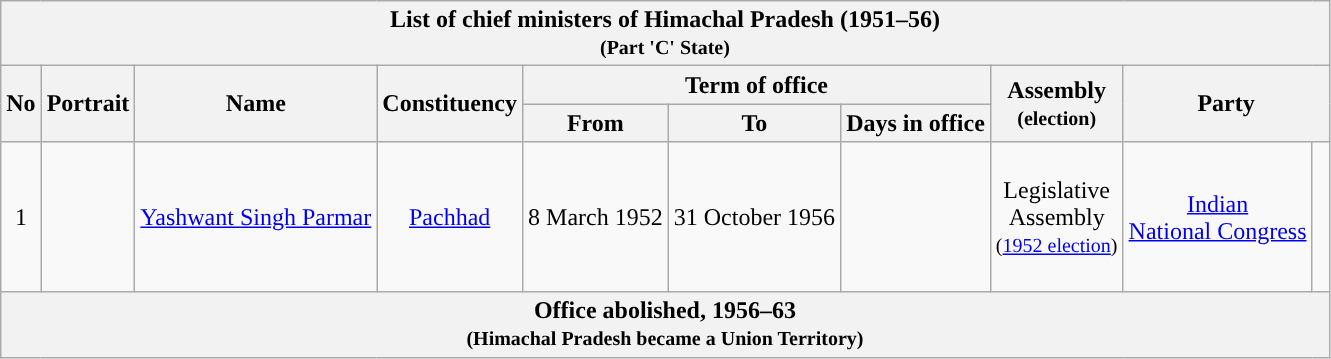<table class="wikitable" style="text-align:center">
<tr>
<th colspan="10">List of chief ministers of Himachal Pradesh (1951–56)<br><small>(Part 'C' State)</small></th>
</tr>
<tr>
<th rowspan="2">No</th>
<th rowspan="2">Portrait</th>
<th rowspan="2">Name</th>
<th rowspan="2">Constituency</th>
<th colspan="3">Term of office</th>
<th rowspan="2">Assembly<br><small>(election)</small></th>
<th colspan="2" rowspan="2">Party</th>
</tr>
<tr>
<th>From</th>
<th>To</th>
<th>Days in office</th>
</tr>
<tr align="center" style="height: 100px;">
<td>1</td>
<td></td>
<td><a href='#'>Yashwant Singh Parmar</a></td>
<td><a href='#'>Pachhad</a></td>
<td>8 March 1952</td>
<td>31 October 1956</td>
<td></td>
<td>Legislative<br>Assembly<br><small>(<a href='#'>1952 election</a>)</small></td>
<td><a href='#'>Indian</a><br><a href='#'>National Congress</a></td>
<td width="4px" style="background-color: "></td>
</tr>
<tr align="center">
<th colspan="10">Office abolished, 1956–63<br><small>(Himachal Pradesh became a Union Territory)</small></th>
</tr>
</table>
